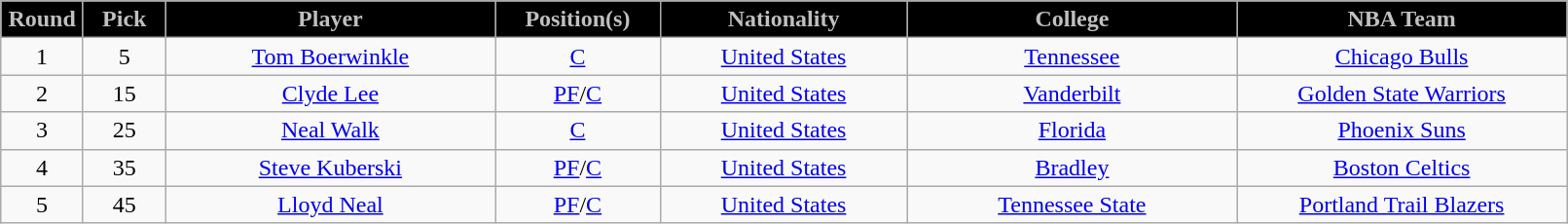<table class="wikitable sortable sortable">
<tr>
<th style="background:#000000; color:#c0c0c0" width="5%">Round</th>
<th style="background:#000000; color:#c0c0c0" width="5%">Pick</th>
<th style="background:#000000; color:#c0c0c0" width="20%">Player</th>
<th style="background:#000000; color:#c0c0c0" width="10%">Position(s)</th>
<th style="background:#000000; color:#c0c0c0" width="15%">Nationality</th>
<th style="background:#000000; color:#c0c0c0" width="20%">College</th>
<th style="background:#000000; color:#c0c0c0" width="20%">NBA Team</th>
</tr>
<tr style="text-align: center">
<td>1</td>
<td>5</td>
<td><a href='#'>Tom Boerwinkle</a></td>
<td><a href='#'>C</a></td>
<td> <a href='#'>United States</a></td>
<td><a href='#'>Tennessee</a></td>
<td><a href='#'>Chicago Bulls</a></td>
</tr>
<tr style="text-align: center">
<td>2</td>
<td>15</td>
<td><a href='#'>Clyde Lee</a></td>
<td><a href='#'>PF</a>/<a href='#'>C</a></td>
<td> <a href='#'>United States</a></td>
<td><a href='#'>Vanderbilt</a></td>
<td><a href='#'>Golden State Warriors</a></td>
</tr>
<tr style="text-align: center">
<td>3</td>
<td>25</td>
<td><a href='#'>Neal Walk</a></td>
<td><a href='#'>C</a></td>
<td> <a href='#'>United States</a></td>
<td><a href='#'>Florida</a></td>
<td><a href='#'>Phoenix Suns</a></td>
</tr>
<tr style="text-align: center">
<td>4</td>
<td>35</td>
<td><a href='#'>Steve Kuberski</a></td>
<td><a href='#'>PF</a>/<a href='#'>C</a></td>
<td> <a href='#'>United States</a></td>
<td><a href='#'>Bradley</a></td>
<td><a href='#'>Boston Celtics</a></td>
</tr>
<tr style="text-align: center">
<td>5</td>
<td>45</td>
<td><a href='#'>Lloyd Neal</a></td>
<td><a href='#'>PF</a>/<a href='#'>C</a></td>
<td> <a href='#'>United States</a></td>
<td><a href='#'>Tennessee State</a></td>
<td><a href='#'>Portland Trail Blazers</a></td>
</tr>
</table>
